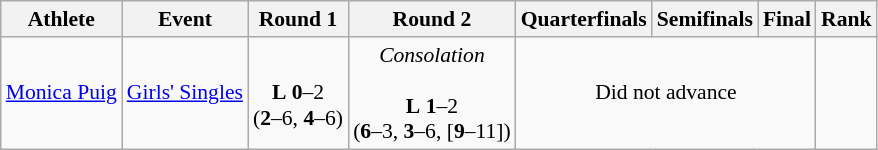<table class=wikitable style="font-size:90%">
<tr>
<th>Athlete</th>
<th>Event</th>
<th>Round 1</th>
<th>Round 2</th>
<th>Quarterfinals</th>
<th>Semifinals</th>
<th>Final</th>
<th>Rank</th>
</tr>
<tr>
<td><a href='#'>Monica Puig</a></td>
<td><a href='#'>Girls' Singles</a></td>
<td align=center><br><strong>L</strong> <strong>0</strong>–2<br> (<strong>2</strong>–6, <strong>4</strong>–6)</td>
<td align=center><em>Consolation</em><br><br><strong>L</strong> <strong>1</strong>–2<br> (<strong>6</strong>–3, <strong>3</strong>–6, [<strong>9</strong>–11])</td>
<td colspan=3 align=center>Did not advance</td>
<td align=center></td>
</tr>
</table>
